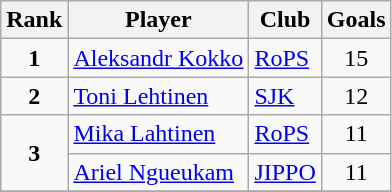<table class="wikitable" style="text-align:center">
<tr>
<th>Rank</th>
<th>Player</th>
<th>Club</th>
<th>Goals</th>
</tr>
<tr>
<td rowspan="1"><strong>1</strong></td>
<td align="left"> <a href='#'>Aleksandr Kokko</a></td>
<td align="left"><a href='#'>RoPS</a></td>
<td>15</td>
</tr>
<tr>
<td rowspan="1"><strong>2</strong></td>
<td align="left"> <a href='#'>Toni Lehtinen</a></td>
<td align="left"><a href='#'>SJK</a></td>
<td>12</td>
</tr>
<tr>
<td rowspan="2"><strong>3</strong></td>
<td align="left"> <a href='#'>Mika Lahtinen</a></td>
<td align="left"><a href='#'>RoPS</a></td>
<td>11</td>
</tr>
<tr>
<td align="left"> <a href='#'>Ariel Ngueukam</a></td>
<td align="left"><a href='#'>JIPPO</a></td>
<td>11</td>
</tr>
<tr>
</tr>
</table>
